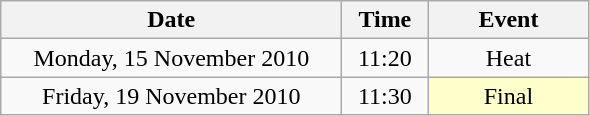<table class = "wikitable" style="text-align:center;">
<tr>
<th width=220>Date</th>
<th width=50>Time</th>
<th width=100>Event</th>
</tr>
<tr>
<td>Monday, 15 November 2010</td>
<td>11:20</td>
<td>Heat</td>
</tr>
<tr>
<td>Friday, 19 November 2010</td>
<td>11:30</td>
<td bgcolor=ffffcc>Final</td>
</tr>
</table>
